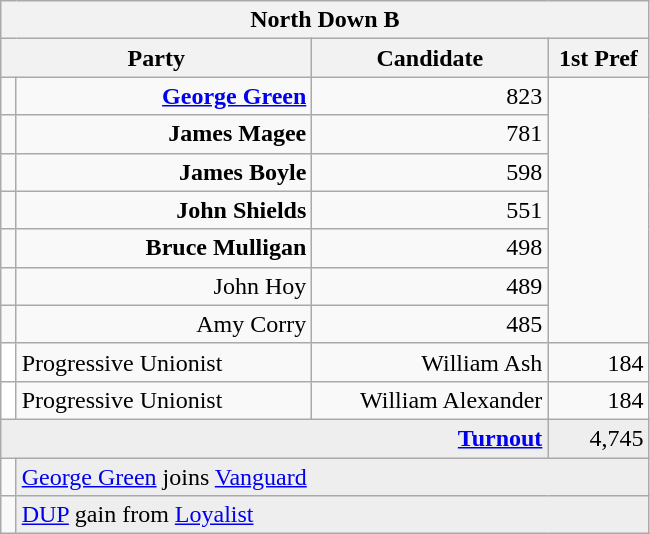<table class="wikitable">
<tr>
<th colspan="4" align="center">North Down B</th>
</tr>
<tr>
<th colspan="2" align="center" width=200>Party</th>
<th width=150>Candidate</th>
<th width=60>1st Pref</th>
</tr>
<tr>
<td></td>
<td align="right"><strong><a href='#'>George Green</a></strong></td>
<td align="right">823</td>
</tr>
<tr>
<td></td>
<td align="right"><strong>James Magee</strong></td>
<td align="right">781</td>
</tr>
<tr>
<td></td>
<td align="right"><strong>James Boyle</strong></td>
<td align="right">598</td>
</tr>
<tr>
<td></td>
<td align="right"><strong>John Shields</strong></td>
<td align="right">551</td>
</tr>
<tr>
<td></td>
<td align="right"><strong>Bruce Mulligan</strong></td>
<td align="right">498</td>
</tr>
<tr>
<td></td>
<td align="right">John Hoy</td>
<td align="right">489</td>
</tr>
<tr>
<td></td>
<td align="right">Amy Corry</td>
<td align="right">485</td>
</tr>
<tr>
<td style="background-color: #FFFFFF"></td>
<td>Progressive Unionist</td>
<td align="right">William Ash</td>
<td align="right">184</td>
</tr>
<tr>
<td style="background-color: #FFFFFF"></td>
<td>Progressive Unionist</td>
<td align="right">William Alexander</td>
<td align="right">184</td>
</tr>
<tr bgcolor="EEEEEE">
<td colspan=3 align="right"><strong><a href='#'>Turnout</a></strong></td>
<td align="right">4,745</td>
</tr>
<tr>
<td bgcolor=></td>
<td colspan=3 bgcolor="EEEEEE"><a href='#'>George Green</a> joins <a href='#'>Vanguard</a></td>
</tr>
<tr>
<td bgcolor=></td>
<td colspan=3 bgcolor="EEEEEE"><a href='#'>DUP</a> gain from <a href='#'>Loyalist</a></td>
</tr>
</table>
